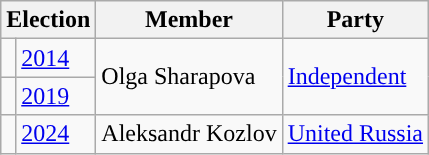<table class="wikitable">
<tr>
<th colspan="2">Election</th>
<th>Member</th>
<th>Party</th>
</tr>
<tr>
<td style="background-color:"></td>
<td><a href='#'>2014</a></td>
<td rowspan=2>Olga Sharapova</td>
<td rowspan=2><a href='#'>Independent</a></td>
</tr>
<tr>
<td style="background-color:"></td>
<td><a href='#'>2019</a></td>
</tr>
<tr>
<td style="background-color:"></td>
<td><a href='#'>2024</a></td>
<td>Aleksandr Kozlov</td>
<td><a href='#'>United Russia</a></td>
</tr>
</table>
